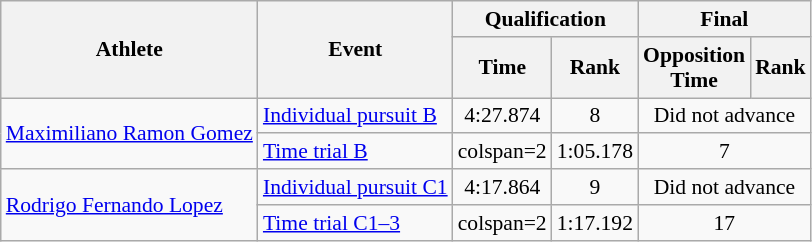<table class=wikitable style="font-size:90%">
<tr>
<th rowspan="2">Athlete</th>
<th rowspan="2">Event</th>
<th colspan="2">Qualification</th>
<th colspan="2">Final</th>
</tr>
<tr>
<th>Time</th>
<th>Rank</th>
<th>Opposition<br>Time</th>
<th>Rank</th>
</tr>
<tr align=center>
<td align=left rowspan=2><a href='#'>Maximiliano Ramon Gomez</a></td>
<td align=left><a href='#'>Individual pursuit B</a></td>
<td>4:27.874</td>
<td>8</td>
<td colspan="2">Did not advance</td>
</tr>
<tr align=center>
<td align=left><a href='#'>Time trial B</a></td>
<td>colspan=2</td>
<td>1:05.178</td>
<td colspan="2">7</td>
</tr>
<tr align=center>
<td align=left rowspan=2><a href='#'>Rodrigo Fernando Lopez</a></td>
<td align=left><a href='#'>Individual pursuit C1</a></td>
<td>4:17.864</td>
<td>9</td>
<td colspan="2">Did not advance</td>
</tr>
<tr align=center>
<td align=left><a href='#'>Time trial C1–3</a></td>
<td>colspan=2</td>
<td>1:17.192</td>
<td colspan="2">17</td>
</tr>
</table>
